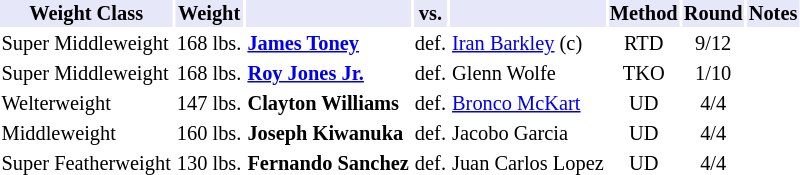<table class="toccolours" style="font-size: 85%;">
<tr>
<th style="background:#e6e8fa; color:#000; text-align:center;">Weight Class</th>
<th style="background:#e6e8fa; color:#000; text-align:center;">Weight</th>
<th style="background:#e6e8fa; color:#000; text-align:center;"></th>
<th style="background:#e6e8fa; color:#000; text-align:center;">vs.</th>
<th style="background:#e6e8fa; color:#000; text-align:center;"></th>
<th style="background:#e6e8fa; color:#000; text-align:center;">Method</th>
<th style="background:#e6e8fa; color:#000; text-align:center;">Round</th>
<th style="background:#e6e8fa; color:#000; text-align:center;">Notes</th>
</tr>
<tr>
<td>Super Middleweight</td>
<td>168 lbs.</td>
<td><strong><a href='#'>James Toney</a></strong></td>
<td>def.</td>
<td><a href='#'>Iran Barkley</a> (c)</td>
<td align=center>RTD</td>
<td align=center>9/12</td>
<td></td>
</tr>
<tr>
<td>Super Middleweight</td>
<td>168 lbs.</td>
<td><strong><a href='#'>Roy Jones Jr.</a></strong></td>
<td>def.</td>
<td>Glenn Wolfe</td>
<td align=center>TKO</td>
<td align=center>1/10</td>
</tr>
<tr>
<td>Welterweight</td>
<td>147 lbs.</td>
<td><strong>Clayton Williams</strong></td>
<td>def.</td>
<td><a href='#'>Bronco McKart</a></td>
<td align=center>UD</td>
<td align=center>4/4</td>
</tr>
<tr>
<td>Middleweight</td>
<td>160 lbs.</td>
<td><strong>Joseph Kiwanuka</strong></td>
<td>def.</td>
<td>Jacobo Garcia</td>
<td align=center>UD</td>
<td align=center>4/4</td>
</tr>
<tr>
<td>Super Featherweight</td>
<td>130 lbs.</td>
<td><strong>Fernando Sanchez</strong></td>
<td>def.</td>
<td>Juan Carlos Lopez</td>
<td align=center>UD</td>
<td align=center>4/4</td>
</tr>
</table>
